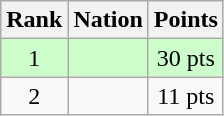<table class="wikitable sortable" style="text-align:center">
<tr>
<th>Rank</th>
<th>Nation</th>
<th>Points</th>
</tr>
<tr style="background-color:#ccffcc">
<td>1</td>
<td align=left></td>
<td>30 pts</td>
</tr>
<tr>
<td>2</td>
<td align=left></td>
<td>11 pts</td>
</tr>
</table>
